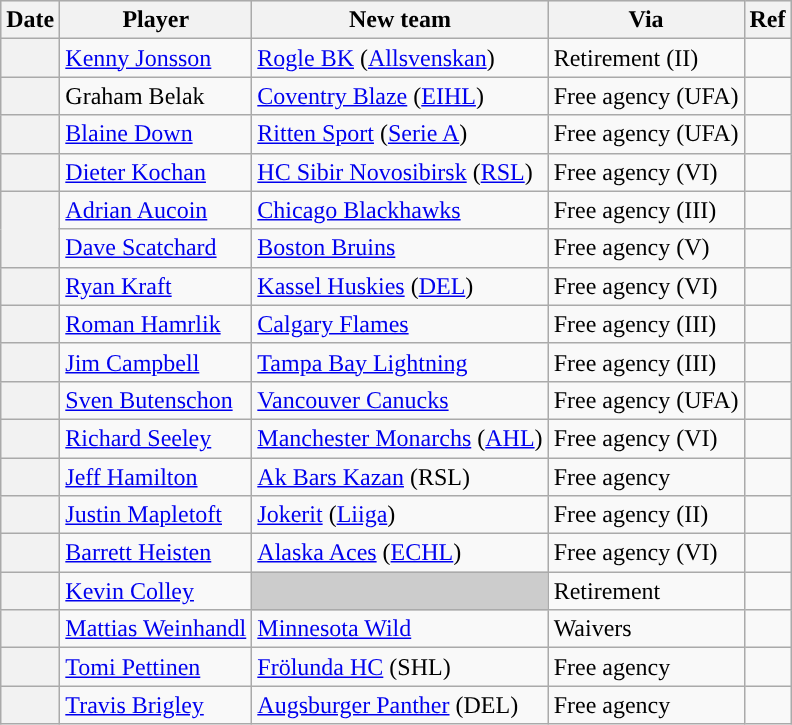<table class="wikitable plainrowheaders">
<tr style="background:#ddd; text-align:center;">
<th>Date</th>
<th>Player</th>
<th>New team</th>
<th>Via</th>
<th>Ref</th>
</tr>
<tr>
<th scope="row"></th>
<td><a href='#'>Kenny Jonsson</a></td>
<td><a href='#'>Rogle BK</a> (<a href='#'>Allsvenskan</a>)</td>
<td>Retirement (II)</td>
<td></td>
</tr>
<tr>
<th scope="row"></th>
<td>Graham Belak</td>
<td><a href='#'>Coventry Blaze</a> (<a href='#'>EIHL</a>)</td>
<td>Free agency (UFA)</td>
<td></td>
</tr>
<tr>
<th scope="row"></th>
<td><a href='#'>Blaine Down</a></td>
<td><a href='#'>Ritten Sport</a> (<a href='#'>Serie A</a>)</td>
<td>Free agency (UFA)</td>
<td></td>
</tr>
<tr>
<th scope="row"></th>
<td><a href='#'>Dieter Kochan</a></td>
<td><a href='#'>HC Sibir Novosibirsk</a> (<a href='#'>RSL</a>)</td>
<td>Free agency (VI)</td>
<td></td>
</tr>
<tr>
<th scope="row" rowspan=2></th>
<td><a href='#'>Adrian Aucoin</a></td>
<td><a href='#'>Chicago Blackhawks</a></td>
<td>Free agency (III)</td>
<td></td>
</tr>
<tr>
<td><a href='#'>Dave Scatchard</a></td>
<td><a href='#'>Boston Bruins</a></td>
<td>Free agency (V)</td>
<td></td>
</tr>
<tr>
<th scope="row"></th>
<td><a href='#'>Ryan Kraft</a></td>
<td><a href='#'>Kassel Huskies</a> (<a href='#'>DEL</a>)</td>
<td>Free agency (VI)</td>
<td></td>
</tr>
<tr>
<th scope="row"></th>
<td><a href='#'>Roman Hamrlik</a></td>
<td><a href='#'>Calgary Flames</a></td>
<td>Free agency (III)</td>
<td></td>
</tr>
<tr>
<th scope="row"></th>
<td><a href='#'>Jim Campbell</a></td>
<td><a href='#'>Tampa Bay Lightning</a></td>
<td>Free agency (III)</td>
<td></td>
</tr>
<tr>
<th scope="row"></th>
<td><a href='#'>Sven Butenschon</a></td>
<td><a href='#'>Vancouver Canucks</a></td>
<td>Free agency (UFA)</td>
<td></td>
</tr>
<tr>
<th scope="row"></th>
<td><a href='#'>Richard Seeley</a></td>
<td><a href='#'>Manchester Monarchs</a> (<a href='#'>AHL</a>)</td>
<td>Free agency (VI)</td>
<td></td>
</tr>
<tr>
<th scope="row"></th>
<td><a href='#'>Jeff Hamilton</a></td>
<td><a href='#'>Ak Bars Kazan</a> (RSL)</td>
<td>Free agency</td>
<td></td>
</tr>
<tr>
<th scope="row"></th>
<td><a href='#'>Justin Mapletoft</a></td>
<td><a href='#'>Jokerit</a> (<a href='#'>Liiga</a>)</td>
<td>Free agency (II)</td>
<td></td>
</tr>
<tr>
<th scope="row"></th>
<td><a href='#'>Barrett Heisten</a></td>
<td><a href='#'>Alaska Aces</a> (<a href='#'>ECHL</a>)</td>
<td>Free agency (VI)</td>
<td></td>
</tr>
<tr>
<th scope="row"></th>
<td><a href='#'>Kevin Colley</a></td>
<td style="background:#ccc"></td>
<td>Retirement</td>
<td></td>
</tr>
<tr>
<th scope="row"></th>
<td><a href='#'>Mattias Weinhandl</a></td>
<td><a href='#'>Minnesota Wild</a></td>
<td>Waivers</td>
<td></td>
</tr>
<tr>
<th scope="row"></th>
<td><a href='#'>Tomi Pettinen</a></td>
<td><a href='#'>Frölunda HC</a> (SHL)</td>
<td>Free agency</td>
<td></td>
</tr>
<tr>
<th scope="row"></th>
<td><a href='#'>Travis Brigley</a></td>
<td><a href='#'>Augsburger Panther</a> (DEL)</td>
<td>Free agency</td>
<td></td>
</tr>
</table>
